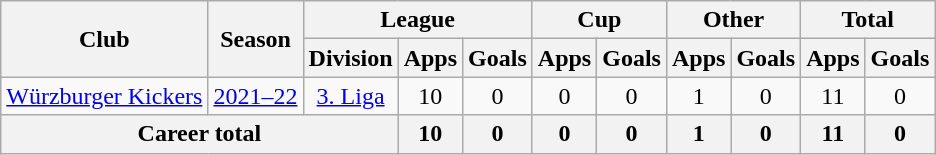<table class="wikitable" style="text-align:center">
<tr>
<th rowspan="2">Club</th>
<th rowspan="2">Season</th>
<th colspan="3">League</th>
<th colspan="2">Cup</th>
<th colspan="2">Other</th>
<th colspan="2">Total</th>
</tr>
<tr>
<th>Division</th>
<th>Apps</th>
<th>Goals</th>
<th>Apps</th>
<th>Goals</th>
<th>Apps</th>
<th>Goals</th>
<th>Apps</th>
<th>Goals</th>
</tr>
<tr>
<td><a href='#'>Würzburger Kickers</a></td>
<td><a href='#'>2021–22</a></td>
<td><a href='#'>3. Liga</a></td>
<td>10</td>
<td>0</td>
<td>0</td>
<td>0</td>
<td>1</td>
<td>0</td>
<td>11</td>
<td>0</td>
</tr>
<tr>
<th colspan="3">Career total</th>
<th>10</th>
<th>0</th>
<th>0</th>
<th>0</th>
<th>1</th>
<th>0</th>
<th>11</th>
<th>0</th>
</tr>
</table>
